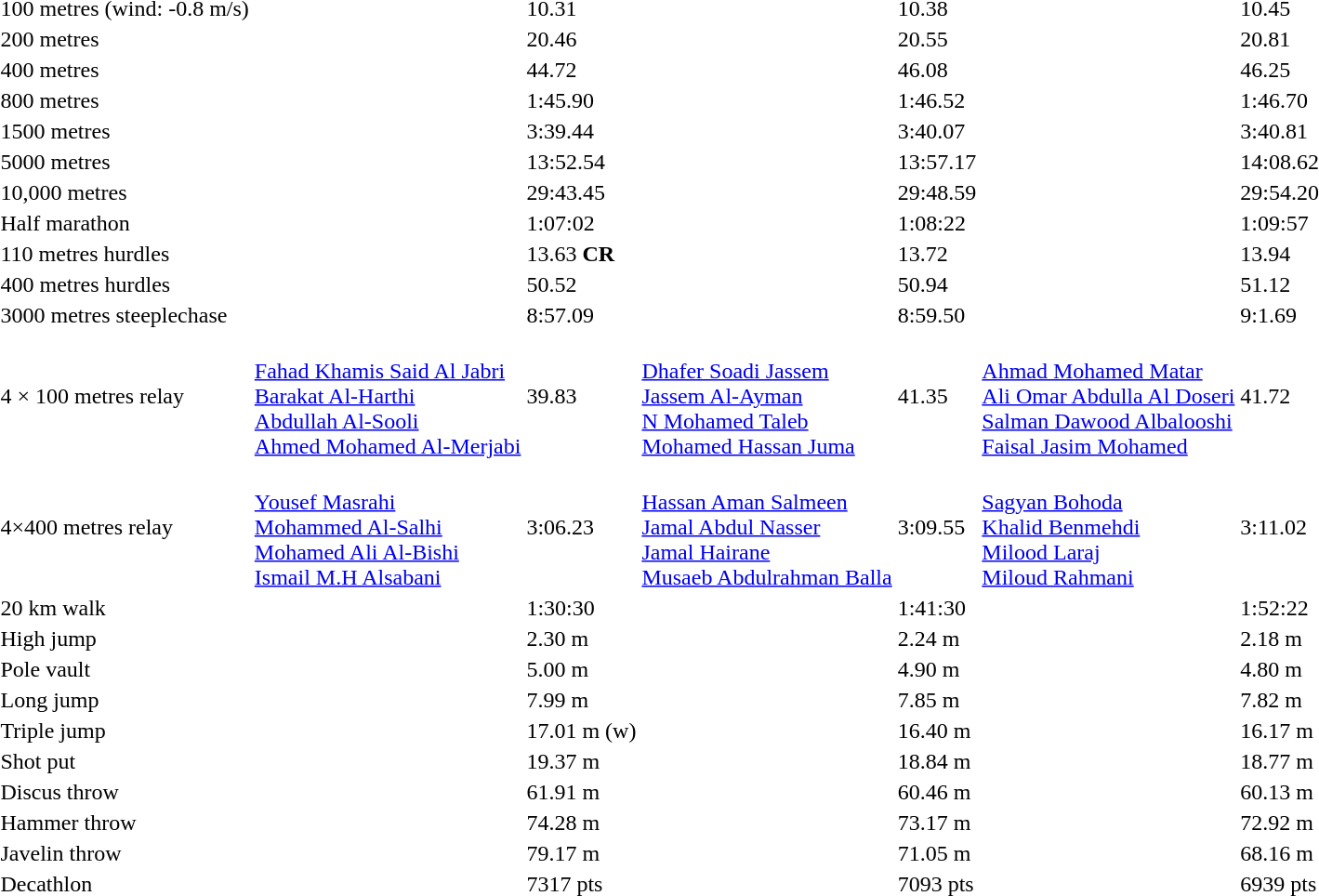<table>
<tr>
<td>100 metres (wind: -0.8 m/s)</td>
<td></td>
<td>10.31</td>
<td></td>
<td>10.38</td>
<td></td>
<td>10.45</td>
</tr>
<tr>
<td>200 metres</td>
<td></td>
<td>20.46</td>
<td></td>
<td>20.55</td>
<td></td>
<td>20.81</td>
</tr>
<tr>
<td>400 metres</td>
<td></td>
<td>44.72</td>
<td></td>
<td>46.08</td>
<td></td>
<td>46.25</td>
</tr>
<tr>
<td>800 metres</td>
<td></td>
<td>1:45.90</td>
<td></td>
<td>1:46.52</td>
<td></td>
<td>1:46.70</td>
</tr>
<tr>
<td>1500 metres</td>
<td></td>
<td>3:39.44</td>
<td></td>
<td>3:40.07</td>
<td></td>
<td>3:40.81</td>
</tr>
<tr>
<td>5000 metres</td>
<td></td>
<td>13:52.54</td>
<td></td>
<td>13:57.17</td>
<td></td>
<td>14:08.62</td>
</tr>
<tr>
<td>10,000 metres</td>
<td></td>
<td>29:43.45</td>
<td></td>
<td>29:48.59</td>
<td></td>
<td>29:54.20</td>
</tr>
<tr>
<td>Half marathon</td>
<td></td>
<td>1:07:02</td>
<td></td>
<td>1:08:22</td>
<td></td>
<td>1:09:57</td>
</tr>
<tr>
<td>110 metres hurdles</td>
<td></td>
<td>13.63 <strong>CR</strong></td>
<td></td>
<td>13.72</td>
<td></td>
<td>13.94</td>
</tr>
<tr>
<td>400 metres hurdles</td>
<td></td>
<td>50.52</td>
<td></td>
<td>50.94</td>
<td></td>
<td>51.12</td>
</tr>
<tr>
<td>3000 metres steeplechase</td>
<td></td>
<td>8:57.09</td>
<td></td>
<td>8:59.50</td>
<td></td>
<td>9:1.69</td>
</tr>
<tr>
<td>4 × 100 metres relay</td>
<td><br><a href='#'>Fahad Khamis Said Al Jabri </a><br><a href='#'>Barakat Al-Harthi</a><br><a href='#'>Abdullah Al-Sooli</a><br><a href='#'>Ahmed Mohamed Al-Merjabi</a></td>
<td>39.83</td>
<td><br><a href='#'>Dhafer Soadi Jassem</a><br><a href='#'>Jassem Al-Ayman</a><br><a href='#'>N Mohamed Taleb</a><br><a href='#'>Mohamed Hassan Juma</a></td>
<td>41.35</td>
<td><br><a href='#'>Ahmad Mohamed Matar</a><br><a href='#'>Ali Omar Abdulla Al Doseri </a><br><a href='#'>Salman Dawood Albalooshi</a><br><a href='#'>Faisal Jasim Mohamed</a></td>
<td>41.72</td>
</tr>
<tr>
<td>4×400 metres relay</td>
<td><br><a href='#'>Yousef Masrahi</a><br><a href='#'>Mohammed Al-Salhi</a><br><a href='#'>Mohamed Ali Al-Bishi</a><br><a href='#'>Ismail M.H Alsabani</a></td>
<td>3:06.23</td>
<td><br><a href='#'>Hassan Aman Salmeen</a><br><a href='#'>Jamal Abdul Nasser</a><br><a href='#'>Jamal Hairane</a><br><a href='#'>Musaeb Abdulrahman Balla</a></td>
<td>3:09.55</td>
<td><br><a href='#'>Sagyan Bohoda</a><br><a href='#'>Khalid Benmehdi </a><br><a href='#'>Milood Laraj</a><br><a href='#'>Miloud Rahmani</a></td>
<td>3:11.02</td>
</tr>
<tr>
<td>20 km walk</td>
<td></td>
<td>1:30:30</td>
<td></td>
<td>1:41:30</td>
<td></td>
<td>1:52:22</td>
</tr>
<tr>
<td>High jump</td>
<td></td>
<td>2.30 m</td>
<td></td>
<td>2.24 m</td>
<td></td>
<td>2.18 m</td>
</tr>
<tr>
<td>Pole vault</td>
<td></td>
<td>5.00 m</td>
<td></td>
<td>4.90 m</td>
<td></td>
<td>4.80 m</td>
</tr>
<tr>
<td>Long jump</td>
<td></td>
<td>7.99 m</td>
<td></td>
<td>7.85 m</td>
<td></td>
<td>7.82 m</td>
</tr>
<tr>
<td>Triple jump</td>
<td></td>
<td>17.01 m (w)</td>
<td></td>
<td>16.40 m</td>
<td></td>
<td>16.17 m</td>
</tr>
<tr>
<td>Shot put</td>
<td></td>
<td>19.37 m</td>
<td></td>
<td>18.84 m</td>
<td></td>
<td>18.77 m</td>
</tr>
<tr>
<td>Discus throw</td>
<td></td>
<td>61.91 m</td>
<td></td>
<td>60.46 m</td>
<td></td>
<td>60.13 m</td>
</tr>
<tr>
<td>Hammer throw</td>
<td></td>
<td>74.28 m</td>
<td></td>
<td>73.17 m</td>
<td></td>
<td>72.92 m</td>
</tr>
<tr>
<td>Javelin throw</td>
<td></td>
<td>79.17 m</td>
<td></td>
<td>71.05 m</td>
<td></td>
<td>68.16 m</td>
</tr>
<tr>
<td>Decathlon</td>
<td></td>
<td>7317 pts</td>
<td></td>
<td>7093 pts</td>
<td></td>
<td>6939 pts</td>
</tr>
</table>
